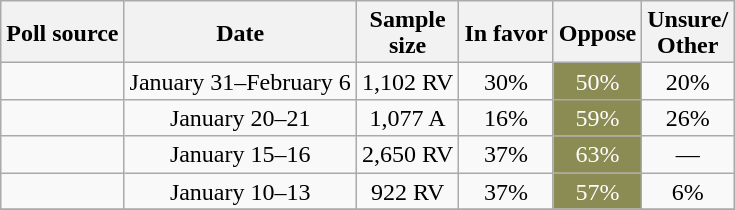<table class="wikitable sortable collapsible" style="text-align:center;line-height:17px">
<tr>
<th>Poll source</th>
<th>Date</th>
<th>Sample<br>size</th>
<th>In favor</th>
<th>Oppose</th>
<th>Unsure/<br>Other</th>
</tr>
<tr>
<td></td>
<td>January 31–February 6</td>
<td>1,102 RV</td>
<td>30%</td>
<td style="background:#8B8B54; color: white">50%</td>
<td>20%</td>
</tr>
<tr>
<td></td>
<td>January 20–21</td>
<td>1,077 A</td>
<td>16%</td>
<td style="background:#8B8B54; color: white">59%</td>
<td>26%</td>
</tr>
<tr>
<td></td>
<td>January 15–16</td>
<td>2,650 RV</td>
<td>37%</td>
<td style="background:#8B8B54; color: white">63%</td>
<td>—</td>
</tr>
<tr>
<td></td>
<td>January 10–13</td>
<td>922 RV</td>
<td>37%</td>
<td style="background:#8B8B54; color: white">57%</td>
<td>6%</td>
</tr>
<tr>
</tr>
</table>
